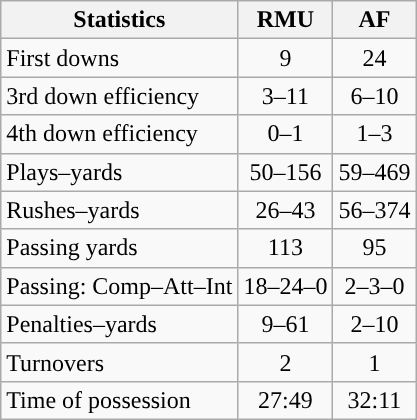<table class="wikitable">
<tr>
<th>Statistics</th>
<th>RMU</th>
<th>AF</th>
</tr>
<tr>
<td>First downs</td>
<td align=center>9</td>
<td align=center>24</td>
</tr>
<tr>
<td>3rd down efficiency</td>
<td align=center>3–11</td>
<td align=center>6–10</td>
</tr>
<tr>
<td>4th down efficiency</td>
<td align=center>0–1</td>
<td align=center>1–3</td>
</tr>
<tr>
<td>Plays–yards</td>
<td align=center>50–156</td>
<td align=center>59–469</td>
</tr>
<tr>
<td>Rushes–yards</td>
<td align=center>26–43</td>
<td align=center>56–374</td>
</tr>
<tr>
<td>Passing yards</td>
<td align=center>113</td>
<td align=center>95</td>
</tr>
<tr>
<td>Passing: Comp–Att–Int</td>
<td align=center>18–24–0</td>
<td align=center>2–3–0</td>
</tr>
<tr>
<td>Penalties–yards</td>
<td align=center>9–61</td>
<td align=center>2–10</td>
</tr>
<tr>
<td>Turnovers</td>
<td align=center>2</td>
<td align=center>1</td>
</tr>
<tr>
<td>Time of possession</td>
<td align=center>27:49</td>
<td align=center>32:11</td>
</tr>
</table>
